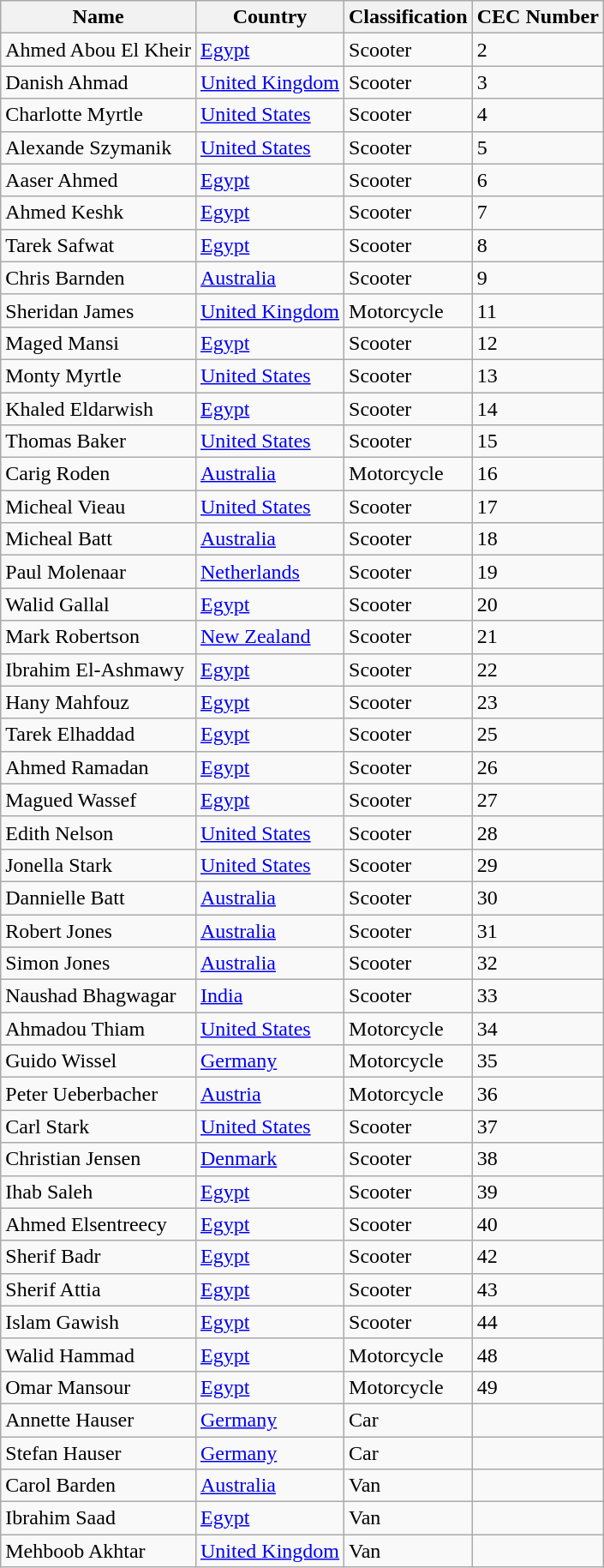<table class="wikitable">
<tr>
<th>Name</th>
<th>Country</th>
<th>Classification</th>
<th>CEC Number</th>
</tr>
<tr>
<td>Ahmed Abou El Kheir</td>
<td> <a href='#'>Egypt</a></td>
<td>Scooter</td>
<td>2</td>
</tr>
<tr>
<td>Danish Ahmad</td>
<td> <a href='#'>United Kingdom</a></td>
<td>Scooter</td>
<td>3</td>
</tr>
<tr>
<td>Charlotte Myrtle</td>
<td> <a href='#'>United States</a></td>
<td>Scooter</td>
<td>4</td>
</tr>
<tr>
<td>Alexande Szymanik</td>
<td> <a href='#'>United States</a></td>
<td>Scooter</td>
<td>5</td>
</tr>
<tr>
<td>Aaser Ahmed</td>
<td> <a href='#'>Egypt</a></td>
<td>Scooter</td>
<td>6</td>
</tr>
<tr>
<td>Ahmed Keshk</td>
<td> <a href='#'>Egypt</a></td>
<td>Scooter</td>
<td>7</td>
</tr>
<tr>
<td>Tarek Safwat</td>
<td> <a href='#'>Egypt</a></td>
<td>Scooter</td>
<td>8</td>
</tr>
<tr>
<td>Chris Barnden</td>
<td> <a href='#'>Australia</a></td>
<td>Scooter</td>
<td>9</td>
</tr>
<tr>
<td>Sheridan James</td>
<td> <a href='#'>United Kingdom</a></td>
<td>Motorcycle</td>
<td>11</td>
</tr>
<tr>
<td>Maged Mansi</td>
<td> <a href='#'>Egypt</a></td>
<td>Scooter</td>
<td>12</td>
</tr>
<tr>
<td>Monty Myrtle</td>
<td> <a href='#'>United States</a></td>
<td>Scooter</td>
<td>13</td>
</tr>
<tr>
<td>Khaled Eldarwish</td>
<td> <a href='#'>Egypt</a></td>
<td>Scooter</td>
<td>14</td>
</tr>
<tr>
<td>Thomas Baker</td>
<td> <a href='#'>United States</a></td>
<td>Scooter</td>
<td>15</td>
</tr>
<tr>
<td>Carig Roden</td>
<td> <a href='#'>Australia</a></td>
<td>Motorcycle</td>
<td>16</td>
</tr>
<tr>
<td>Micheal Vieau</td>
<td> <a href='#'>United States</a></td>
<td>Scooter</td>
<td>17</td>
</tr>
<tr>
<td>Micheal Batt</td>
<td> <a href='#'>Australia</a></td>
<td>Scooter</td>
<td>18</td>
</tr>
<tr>
<td>Paul Molenaar</td>
<td> <a href='#'>Netherlands</a></td>
<td>Scooter</td>
<td>19</td>
</tr>
<tr>
<td>Walid Gallal</td>
<td> <a href='#'>Egypt</a></td>
<td>Scooter</td>
<td>20</td>
</tr>
<tr>
<td>Mark Robertson</td>
<td> <a href='#'>New Zealand</a></td>
<td>Scooter</td>
<td>21</td>
</tr>
<tr>
<td>Ibrahim El-Ashmawy</td>
<td> <a href='#'>Egypt</a></td>
<td>Scooter</td>
<td>22</td>
</tr>
<tr>
<td>Hany Mahfouz</td>
<td> <a href='#'>Egypt</a></td>
<td>Scooter</td>
<td>23</td>
</tr>
<tr>
<td>Tarek Elhaddad</td>
<td> <a href='#'>Egypt</a></td>
<td>Scooter</td>
<td>25</td>
</tr>
<tr>
<td>Ahmed Ramadan</td>
<td> <a href='#'>Egypt</a></td>
<td>Scooter</td>
<td>26</td>
</tr>
<tr>
<td>Magued Wassef</td>
<td> <a href='#'>Egypt</a></td>
<td>Scooter</td>
<td>27</td>
</tr>
<tr>
<td>Edith Nelson</td>
<td> <a href='#'>United States</a></td>
<td>Scooter</td>
<td>28</td>
</tr>
<tr>
<td>Jonella Stark</td>
<td> <a href='#'>United States</a></td>
<td>Scooter</td>
<td>29</td>
</tr>
<tr>
<td>Dannielle Batt</td>
<td> <a href='#'>Australia</a></td>
<td>Scooter</td>
<td>30</td>
</tr>
<tr>
<td>Robert Jones</td>
<td> <a href='#'>Australia</a></td>
<td>Scooter</td>
<td>31</td>
</tr>
<tr>
<td>Simon Jones</td>
<td> <a href='#'>Australia</a></td>
<td>Scooter</td>
<td>32</td>
</tr>
<tr>
<td>Naushad Bhagwagar</td>
<td> <a href='#'>India</a></td>
<td>Scooter</td>
<td>33</td>
</tr>
<tr>
<td>Ahmadou Thiam</td>
<td> <a href='#'>United States</a></td>
<td>Motorcycle</td>
<td>34</td>
</tr>
<tr>
<td>Guido Wissel</td>
<td> <a href='#'>Germany</a></td>
<td>Motorcycle</td>
<td>35</td>
</tr>
<tr>
<td>Peter Ueberbacher</td>
<td> <a href='#'>Austria</a></td>
<td>Motorcycle</td>
<td>36</td>
</tr>
<tr>
<td>Carl Stark</td>
<td> <a href='#'>United States</a></td>
<td>Scooter</td>
<td>37</td>
</tr>
<tr>
<td>Christian Jensen</td>
<td> <a href='#'>Denmark</a></td>
<td>Scooter</td>
<td>38</td>
</tr>
<tr>
<td>Ihab Saleh</td>
<td> <a href='#'>Egypt</a></td>
<td>Scooter</td>
<td>39</td>
</tr>
<tr>
<td>Ahmed Elsentreecy</td>
<td> <a href='#'>Egypt</a></td>
<td>Scooter</td>
<td>40</td>
</tr>
<tr>
<td>Sherif Badr</td>
<td> <a href='#'>Egypt</a></td>
<td>Scooter</td>
<td>42</td>
</tr>
<tr>
<td>Sherif Attia</td>
<td> <a href='#'>Egypt</a></td>
<td>Scooter</td>
<td>43</td>
</tr>
<tr>
<td>Islam Gawish</td>
<td> <a href='#'>Egypt</a></td>
<td>Scooter</td>
<td>44</td>
</tr>
<tr>
<td>Walid Hammad</td>
<td> <a href='#'>Egypt</a></td>
<td>Motorcycle</td>
<td>48</td>
</tr>
<tr>
<td>Omar Mansour</td>
<td> <a href='#'>Egypt</a></td>
<td>Motorcycle</td>
<td>49</td>
</tr>
<tr>
<td>Annette Hauser</td>
<td> <a href='#'>Germany</a></td>
<td>Car</td>
<td></td>
</tr>
<tr>
<td>Stefan Hauser</td>
<td> <a href='#'>Germany</a></td>
<td>Car</td>
<td></td>
</tr>
<tr>
<td>Carol Barden</td>
<td> <a href='#'>Australia</a></td>
<td>Van</td>
<td></td>
</tr>
<tr>
<td>Ibrahim Saad</td>
<td> <a href='#'>Egypt</a></td>
<td>Van</td>
<td></td>
</tr>
<tr>
<td>Mehboob Akhtar</td>
<td> <a href='#'>United Kingdom</a></td>
<td>Van</td>
<td></td>
</tr>
</table>
